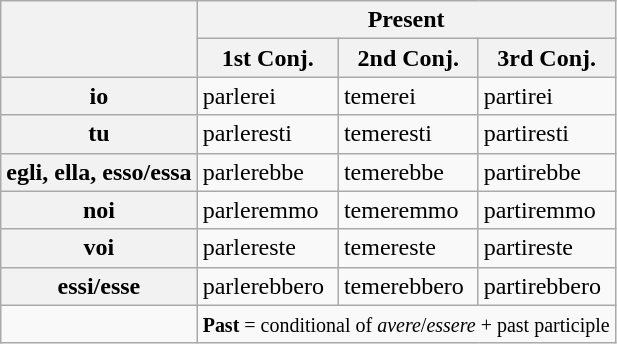<table class="wikitable collapsible autocollapse" border="1">
<tr>
<th rowspan="2"></th>
<th style="text-align: center;" colspan="3"><strong>Present</strong></th>
</tr>
<tr>
<th>1st Conj.</th>
<th>2nd Conj.</th>
<th>3rd Conj.</th>
</tr>
<tr>
<th>io</th>
<td>parlerei</td>
<td>temerei</td>
<td>partirei</td>
</tr>
<tr>
<th>tu</th>
<td>parleresti</td>
<td>temeresti</td>
<td>partiresti</td>
</tr>
<tr>
<th>egli, ella, esso/essa</th>
<td>parlerebbe</td>
<td>temerebbe</td>
<td>partirebbe</td>
</tr>
<tr>
<th>noi</th>
<td>parleremmo</td>
<td>temeremmo</td>
<td>partiremmo</td>
</tr>
<tr>
<th>voi</th>
<td>parlereste</td>
<td>temereste</td>
<td>partireste</td>
</tr>
<tr>
<th>essi/esse</th>
<td>parlerebbero</td>
<td>temerebbero</td>
<td>partirebbero</td>
</tr>
<tr>
<td></td>
<td colspan="3"><small><strong>Past</strong> = conditional of <em>avere</em>/<em>essere</em> + past participle</small></td>
</tr>
</table>
